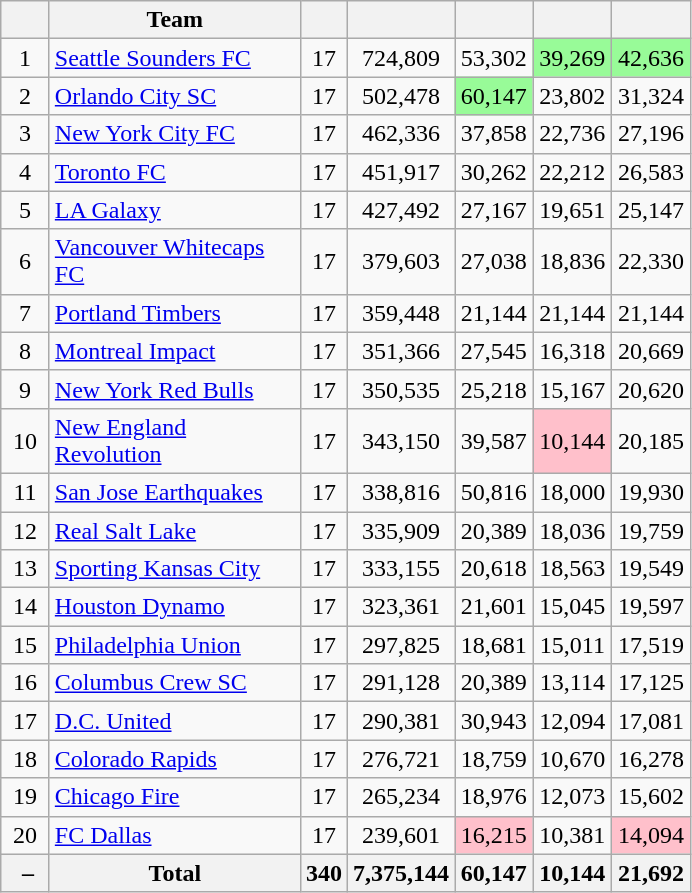<table class="wikitable sortable">
<tr>
<th width=25></th>
<th width=160>Team</th>
<th></th>
<th width=45></th>
<th width=45></th>
<th width=45></th>
<th width=45><br></th>
</tr>
<tr>
<td align=center>1</td>
<td><a href='#'>Seattle Sounders FC</a></td>
<td align=center>17</td>
<td align=center>724,809</td>
<td align=center>53,302</td>
<td align=center bgcolor="#98FB98">39,269</td>
<td align=center bgcolor="#98FB98">42,636</td>
</tr>
<tr>
<td align=center>2</td>
<td><a href='#'>Orlando City SC</a></td>
<td align=center>17</td>
<td align=center>502,478</td>
<td align=center bgcolor="#98FB98">60,147</td>
<td align=center>23,802</td>
<td align=center>31,324</td>
</tr>
<tr>
<td align=center>3</td>
<td><a href='#'>New York City FC</a></td>
<td align="center">17</td>
<td align="center">462,336</td>
<td align="center">37,858</td>
<td align="center">22,736</td>
<td align="center">27,196</td>
</tr>
<tr>
<td align=center>4</td>
<td><a href='#'>Toronto FC</a></td>
<td align="center">17</td>
<td align="center">451,917</td>
<td align="center">30,262</td>
<td align="center">22,212</td>
<td align="center">26,583</td>
</tr>
<tr>
<td align=center>5</td>
<td><a href='#'>LA Galaxy</a></td>
<td align=center>17</td>
<td align=center>427,492</td>
<td align=center>27,167</td>
<td align=center>19,651</td>
<td align=center>25,147</td>
</tr>
<tr>
<td align=center>6</td>
<td><a href='#'>Vancouver Whitecaps FC</a></td>
<td align="center">17</td>
<td align="center">379,603</td>
<td align="center">27,038</td>
<td align="center">18,836</td>
<td align="center">22,330</td>
</tr>
<tr>
<td align=center>7</td>
<td><a href='#'>Portland Timbers</a></td>
<td align="center">17</td>
<td align="center">359,448</td>
<td align="center">21,144</td>
<td align="center">21,144</td>
<td align="center">21,144</td>
</tr>
<tr>
<td align=center>8</td>
<td><a href='#'>Montreal Impact</a></td>
<td align="center">17</td>
<td align="center">351,366</td>
<td align="center">27,545</td>
<td align="center">16,318</td>
<td align="center">20,669</td>
</tr>
<tr>
<td align=center>9</td>
<td><a href='#'>New York Red Bulls</a></td>
<td align="center">17</td>
<td align="center">350,535</td>
<td align="center">25,218</td>
<td align="center">15,167</td>
<td align="center">20,620</td>
</tr>
<tr>
<td align=center>10</td>
<td><a href='#'>New England Revolution</a></td>
<td align="center">17</td>
<td align="center">343,150</td>
<td align="center">39,587</td>
<td bgcolor="#FFC0CB" align="center">10,144</td>
<td align="center">20,185</td>
</tr>
<tr>
<td align=center>11</td>
<td><a href='#'>San Jose Earthquakes</a></td>
<td align="center">17</td>
<td align="center">338,816</td>
<td align="center">50,816</td>
<td align="center">18,000</td>
<td align="center">19,930</td>
</tr>
<tr>
<td align=center>12</td>
<td><a href='#'>Real Salt Lake</a></td>
<td align="center">17</td>
<td align="center">335,909</td>
<td align="center">20,389</td>
<td align="center">18,036</td>
<td align="center">19,759</td>
</tr>
<tr>
<td align=center>13</td>
<td><a href='#'>Sporting Kansas City</a></td>
<td align="center">17</td>
<td align="center">333,155</td>
<td align="center">20,618</td>
<td align="center">18,563</td>
<td align="center">19,549</td>
</tr>
<tr>
<td align=center>14</td>
<td><a href='#'>Houston Dynamo</a></td>
<td align="center">17</td>
<td align="center">323,361</td>
<td align="center">21,601</td>
<td align="center">15,045</td>
<td align="center">19,597</td>
</tr>
<tr>
<td align=center>15</td>
<td><a href='#'>Philadelphia Union</a></td>
<td align="center">17</td>
<td align="center">297,825</td>
<td align="center">18,681</td>
<td align="center">15,011</td>
<td align="center">17,519</td>
</tr>
<tr>
<td align=center>16</td>
<td><a href='#'>Columbus Crew SC</a></td>
<td align=center>17</td>
<td align=center>291,128</td>
<td align=center>20,389</td>
<td align=center>13,114</td>
<td align=center>17,125</td>
</tr>
<tr>
<td align=center>17</td>
<td><a href='#'>D.C. United</a></td>
<td align="center">17</td>
<td align="center">290,381</td>
<td align="center">30,943</td>
<td align="center">12,094</td>
<td align="center">17,081</td>
</tr>
<tr>
<td align=center>18</td>
<td><a href='#'>Colorado Rapids</a></td>
<td align="center">17</td>
<td align="center">276,721</td>
<td align="center">18,759</td>
<td align="center">10,670</td>
<td align="center">16,278</td>
</tr>
<tr>
<td align=center>19</td>
<td><a href='#'>Chicago Fire</a></td>
<td align=center>17</td>
<td align=center>265,234</td>
<td align=center>18,976</td>
<td align=center>12,073</td>
<td align=center>15,602</td>
</tr>
<tr>
<td align=center>20</td>
<td><a href='#'>FC Dallas</a></td>
<td align=center>17</td>
<td align=center>239,601</td>
<td align=center bgcolor="#FFC0CB">16,215</td>
<td align=center>10,381</td>
<td align=center  bgcolor="#FFC0CB">14,094</td>
</tr>
<tr>
<th align=center> –</th>
<th>Total</th>
<th align=center>340</th>
<th align=center>7,375,144</th>
<th align=center>60,147</th>
<th align=center>10,144</th>
<th align=center>21,692</th>
</tr>
</table>
